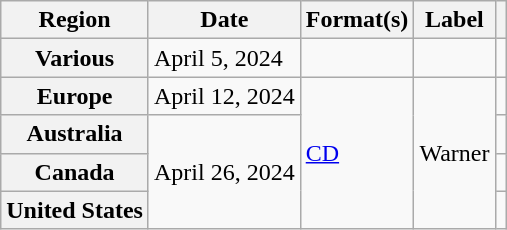<table class="wikitable plainrowheaders">
<tr>
<th scope="col">Region</th>
<th scope="col">Date</th>
<th scope="col">Format(s)</th>
<th scope="col">Label</th>
<th scope="col"></th>
</tr>
<tr>
<th scope="row">Various</th>
<td>April 5, 2024</td>
<td></td>
<td></td>
<td style="text-align:center"></td>
</tr>
<tr>
<th scope="row">Europe</th>
<td>April 12, 2024</td>
<td rowspan="4"><a href='#'>CD</a></td>
<td rowspan="4">Warner</td>
<td style="text-align:center"></td>
</tr>
<tr>
<th scope="row">Australia</th>
<td rowspan="3">April 26, 2024</td>
<td style="text-align:center"></td>
</tr>
<tr>
<th scope="row">Canada</th>
<td style="text-align:center"></td>
</tr>
<tr>
<th scope="row">United States</th>
<td style="text-align:center"></td>
</tr>
</table>
